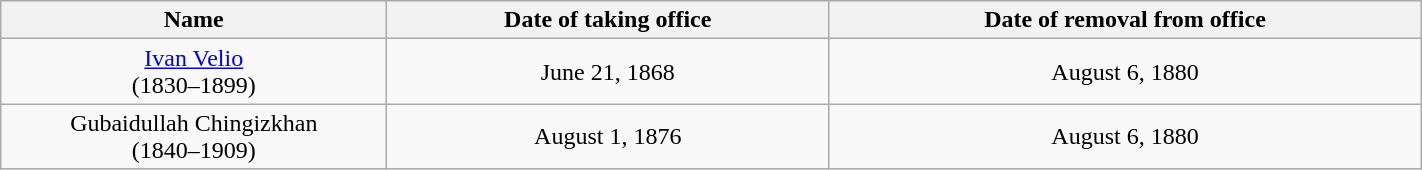<table class="wikitable" style="text-align:center" width=75%>
<tr>
<th width=250px>Name</th>
<th>Date of taking office</th>
<th>Date of removal from office</th>
</tr>
<tr>
<td><a href='#'>Ivan Velio</a><br>(1830–1899)<br></td>
<td>June 21, 1868</td>
<td>August 6, 1880</td>
</tr>
<tr>
<td>Gubaidullah Chingizkhan<br>(1840–1909)<br></td>
<td>August 1, 1876</td>
<td>August 6, 1880</td>
</tr>
</table>
